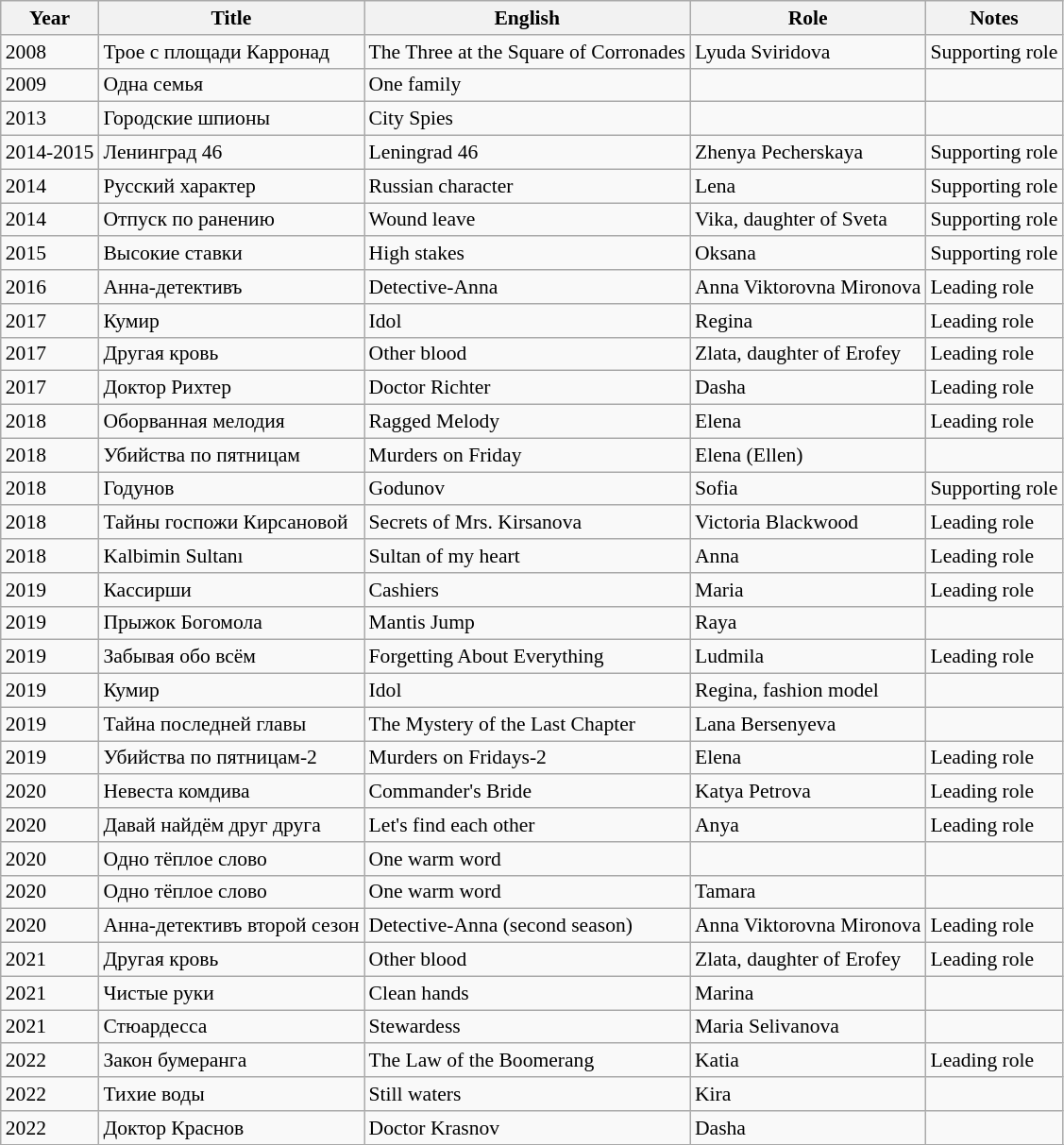<table class="wikitable" style="font-size: 90%;">
<tr>
<th>Year</th>
<th>Title</th>
<th>English</th>
<th>Role</th>
<th>Notes</th>
</tr>
<tr>
<td>2008</td>
<td>Трое с площади Карронад</td>
<td>The Three at the Square of Corronades</td>
<td>Lyuda Sviridova</td>
<td>Supporting role</td>
</tr>
<tr>
<td>2009</td>
<td>Одна семья</td>
<td>One family</td>
<td></td>
<td></td>
</tr>
<tr>
<td>2013</td>
<td>Городские шпионы</td>
<td>City Spies</td>
<td></td>
<td></td>
</tr>
<tr>
<td>2014-2015</td>
<td>Ленинград 46</td>
<td>Leningrad 46</td>
<td>Zhenya Pecherskaya</td>
<td>Supporting role</td>
</tr>
<tr>
<td>2014</td>
<td>Русский характер</td>
<td>Russian character</td>
<td>Lena</td>
<td>Supporting role</td>
</tr>
<tr>
<td>2014</td>
<td>Отпуск по ранению</td>
<td>Wound leave</td>
<td>Vika, daughter of Sveta</td>
<td>Supporting role</td>
</tr>
<tr>
<td>2015</td>
<td>Высокие ставки</td>
<td>High stakes</td>
<td>Oksana</td>
<td>Supporting role</td>
</tr>
<tr>
<td>2016</td>
<td>Анна-детективъ</td>
<td>Detective-Anna</td>
<td>Anna Viktorovna Mironova</td>
<td>Leading role</td>
</tr>
<tr>
<td>2017</td>
<td>Кумир</td>
<td>Idol</td>
<td>Regina</td>
<td>Leading role</td>
</tr>
<tr>
<td>2017</td>
<td>Другая кровь</td>
<td>Other blood</td>
<td>Zlata, daughter of Erofey</td>
<td>Leading role</td>
</tr>
<tr>
<td>2017</td>
<td>Доктор Рихтер</td>
<td>Doctor Richter</td>
<td>Dasha</td>
<td>Leading role</td>
</tr>
<tr>
<td>2018</td>
<td>Оборванная мелодия</td>
<td>Ragged Melody</td>
<td>Elena</td>
<td>Leading role</td>
</tr>
<tr>
<td>2018</td>
<td>Убийства по пятницам</td>
<td>Murders on Friday</td>
<td>Elena (Ellen)</td>
<td></td>
</tr>
<tr>
<td>2018</td>
<td>Годунов</td>
<td>Godunov</td>
<td>Sofia</td>
<td>Supporting role</td>
</tr>
<tr>
<td>2018</td>
<td>Тайны госпожи Кирсановой</td>
<td>Secrets of Mrs. Kirsanova</td>
<td>Victoria Blackwood</td>
<td>Leading role</td>
</tr>
<tr>
<td>2018</td>
<td>Kalbimin Sultanı</td>
<td>Sultan of my heart</td>
<td>Anna</td>
<td>Leading role</td>
</tr>
<tr>
<td>2019</td>
<td>Кассирши</td>
<td>Cashiers</td>
<td>Maria</td>
<td>Leading role</td>
</tr>
<tr>
<td>2019</td>
<td>Прыжок Богомола</td>
<td>Mantis Jump</td>
<td>Raya</td>
<td></td>
</tr>
<tr>
<td>2019</td>
<td>Забывая обо всём</td>
<td>Forgetting About Everything</td>
<td>Ludmila</td>
<td>Leading role</td>
</tr>
<tr>
<td>2019</td>
<td>Кумир</td>
<td>Idol</td>
<td>Regina, fashion model</td>
<td></td>
</tr>
<tr>
<td>2019</td>
<td>Тайна последней главы</td>
<td>The Mystery of the Last Chapter</td>
<td>Lana Bersenyeva</td>
<td></td>
</tr>
<tr>
<td>2019</td>
<td>Убийства по пятницам-2</td>
<td>Murders on Fridays-2</td>
<td>Elena</td>
<td>Leading role</td>
</tr>
<tr>
<td>2020</td>
<td>Невеста комдива</td>
<td>Commander's Bride</td>
<td>Katya Petrova</td>
<td>Leading role</td>
</tr>
<tr>
<td>2020</td>
<td>Давай найдём друг друга</td>
<td>Let's find each other</td>
<td>Anya</td>
<td>Leading role</td>
</tr>
<tr>
<td>2020</td>
<td>Одно тёплое слово</td>
<td>One warm word</td>
<td></td>
<td></td>
</tr>
<tr>
<td>2020</td>
<td>Одно тёплое слово</td>
<td>One warm word</td>
<td>Tamara</td>
<td></td>
</tr>
<tr>
<td>2020</td>
<td>Анна-детективъ второй сезон</td>
<td>Detective-Anna (second season)</td>
<td>Anna Viktorovna Mironova</td>
<td>Leading role</td>
</tr>
<tr>
<td>2021</td>
<td>Другая кровь</td>
<td>Other blood</td>
<td>Zlata, daughter of Erofey</td>
<td>Leading role</td>
</tr>
<tr>
<td>2021</td>
<td>Чистые руки</td>
<td>Clean hands</td>
<td>Marina</td>
<td></td>
</tr>
<tr>
<td>2021</td>
<td>Стюардесса</td>
<td>Stewardess</td>
<td>Maria Selivanova</td>
<td></td>
</tr>
<tr>
<td>2022</td>
<td>Закон бумеранга</td>
<td>The Law of the Boomerang</td>
<td>Katia</td>
<td>Leading role</td>
</tr>
<tr>
<td>2022</td>
<td>Тихие воды</td>
<td>Still waters</td>
<td>Kira</td>
<td></td>
</tr>
<tr>
<td>2022</td>
<td>Доктор Краснов</td>
<td>Doctor Krasnov</td>
<td>Dasha</td>
<td></td>
</tr>
<tr>
</tr>
</table>
